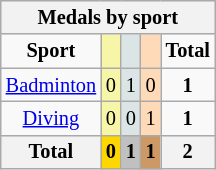<table class="wikitable" style="font-size:85%">
<tr style="background:#efefef;">
<th colspan=5><strong>Medals by sport</strong></th>
</tr>
<tr align=center>
<td><strong>Sport</strong></td>
<td bgcolor=#f7f6a8></td>
<td bgcolor=#dce5e5></td>
<td bgcolor=#ffdab9></td>
<td><strong>Total</strong></td>
</tr>
<tr align=center>
<td><a href='#'>Badminton</a></td>
<td style="background:#F7F6A8;">0</td>
<td style="background:#DCE5E5;">1</td>
<td style="background:#FFDAB9;">0</td>
<td><strong>1</strong></td>
</tr>
<tr align=center>
<td><a href='#'>Diving</a></td>
<td style="background:#F7F6A8;">0</td>
<td style="background:#DCE5E5;">0</td>
<td style="background:#FFDAB9;">1</td>
<td><strong>1</strong></td>
</tr>
<tr align=center>
<th><strong>Total</strong></th>
<th style="background:gold;"><strong>0</strong></th>
<th style="background:silver;"><strong>1</strong></th>
<th style="background:#c96;"><strong>1</strong></th>
<th><strong>2</strong></th>
</tr>
</table>
